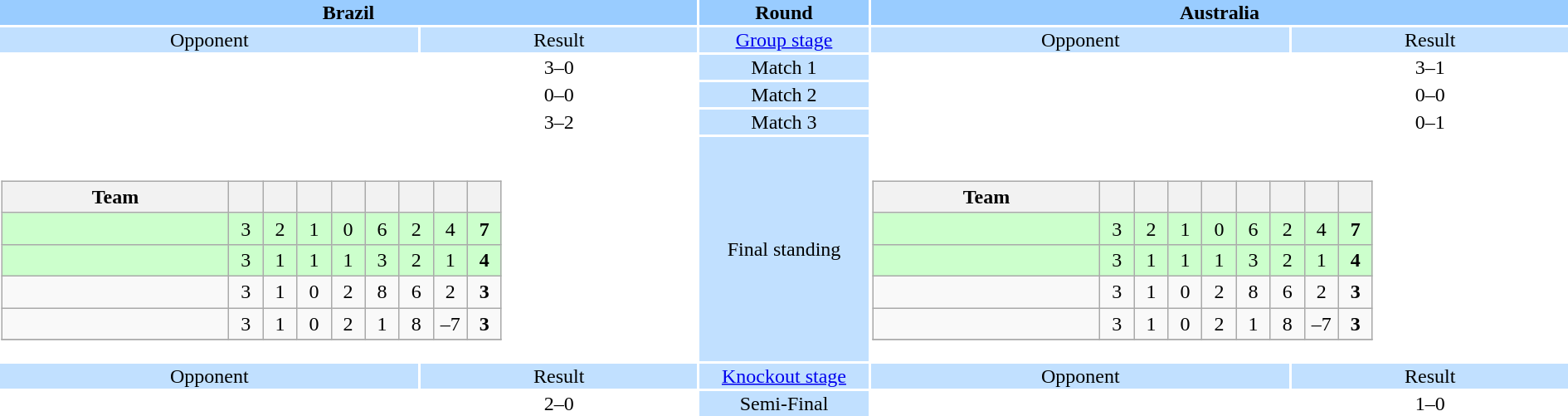<table style="width:100%; text-align:center;">
<tr style="vertical-align:top; background:#9cf;">
<th colspan=2 style="width:1*">Brazil</th>
<th>Round</th>
<th colspan=2 style="width:1*">Australia</th>
</tr>
<tr style="vertical-align:top; background:#c1e0ff;">
<td>Opponent</td>
<td>Result</td>
<td><a href='#'>Group stage</a></td>
<td>Opponent</td>
<td>Result</td>
</tr>
<tr>
<td></td>
<td>3–0</td>
<td style="background:#c1e0ff;">Match 1</td>
<td></td>
<td>3–1</td>
</tr>
<tr>
<td></td>
<td>0–0</td>
<td style="background:#c1e0ff;">Match 2</td>
<td></td>
<td>0–0</td>
</tr>
<tr>
<td></td>
<td>3–2</td>
<td style="background:#c1e0ff;">Match 3</td>
<td></td>
<td>0–1</td>
</tr>
<tr>
<td colspan="2" style="text-align:center;"><br><table class="wikitable" style="text-align: center;">
<tr>
<th style="width:175px;">Team</th>
<th width="20"></th>
<th width="20"></th>
<th width="20"></th>
<th width="20"></th>
<th width="20"></th>
<th width="20"></th>
<th width="20"></th>
<th width="20"></th>
</tr>
<tr style="background:#ccffcc;">
<td align=left><strong></strong></td>
<td>3</td>
<td>2</td>
<td>1</td>
<td>0</td>
<td>6</td>
<td>2</td>
<td>4</td>
<td><strong>7</strong></td>
</tr>
<tr style="background:#ccffcc;">
<td align=left></td>
<td>3</td>
<td>1</td>
<td>1</td>
<td>1</td>
<td>3</td>
<td>2</td>
<td>1</td>
<td><strong>4</strong></td>
</tr>
<tr>
<td align=left></td>
<td>3</td>
<td>1</td>
<td>0</td>
<td>2</td>
<td>8</td>
<td>6</td>
<td>2</td>
<td><strong>3</strong></td>
</tr>
<tr>
<td align=left></td>
<td>3</td>
<td>1</td>
<td>0</td>
<td>2</td>
<td>1</td>
<td>8</td>
<td>–7</td>
<td><strong>3</strong></td>
</tr>
<tr>
</tr>
</table>
</td>
<td style="background:#c1e0ff;">Final standing</td>
<td colspan="2" style="text-align:center;"><br><table class="wikitable" style="text-align: center;">
<tr>
<th style="width:175px;">Team</th>
<th width="20"></th>
<th width="20"></th>
<th width="20"></th>
<th width="20"></th>
<th width="20"></th>
<th width="20"></th>
<th width="20"></th>
<th width="20"></th>
</tr>
<tr style="background:#ccffcc;">
<td align=left></td>
<td>3</td>
<td>2</td>
<td>1</td>
<td>0</td>
<td>6</td>
<td>2</td>
<td>4</td>
<td><strong>7</strong></td>
</tr>
<tr style="background:#ccffcc;">
<td align=left><strong></strong></td>
<td>3</td>
<td>1</td>
<td>1</td>
<td>1</td>
<td>3</td>
<td>2</td>
<td>1</td>
<td><strong>4</strong></td>
</tr>
<tr>
<td align=left></td>
<td>3</td>
<td>1</td>
<td>0</td>
<td>2</td>
<td>8</td>
<td>6</td>
<td>2</td>
<td><strong>3</strong></td>
</tr>
<tr>
<td align=left></td>
<td>3</td>
<td>1</td>
<td>0</td>
<td>2</td>
<td>1</td>
<td>8</td>
<td>–7</td>
<td><strong>3</strong></td>
</tr>
<tr>
</tr>
</table>
</td>
</tr>
<tr style="vertical-align:top; background:#c1e0ff;">
<td>Opponent</td>
<td>Result</td>
<td><a href='#'>Knockout stage</a></td>
<td>Opponent</td>
<td>Result</td>
</tr>
<tr>
<td></td>
<td>2–0</td>
<td style="background:#c1e0ff;">Semi-Final</td>
<td></td>
<td>1–0</td>
</tr>
<tr>
</tr>
</table>
